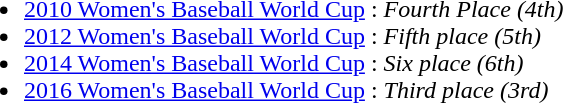<table border="0" cellpadding="2">
<tr valign="top">
<td><br><ul><li><a href='#'>2010 Women's Baseball World Cup</a> : <em>Fourth Place (4th)</em></li><li><a href='#'>2012 Women's Baseball World Cup</a> : <em>Fifth place (5th)</em></li><li><a href='#'>2014 Women's Baseball World Cup</a> : <em>Six place (6th)</em></li><li><a href='#'>2016 Women's Baseball World Cup</a> : <em>Third place (3rd)</em> </li></ul></td>
</tr>
</table>
